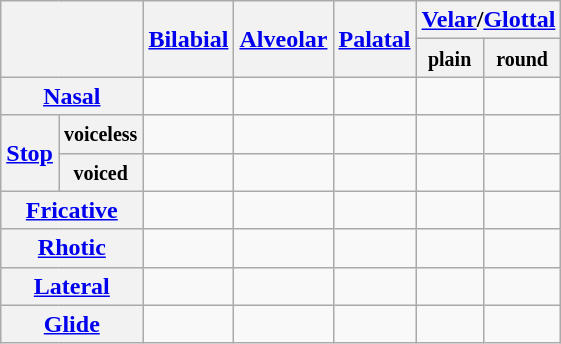<table class=wikitable style=text-align:center>
<tr>
<th rowspan=2 colspan=2></th>
<th rowspan=2><a href='#'>Bilabial</a></th>
<th rowspan=2><a href='#'>Alveolar</a></th>
<th rowspan=2><a href='#'>Palatal</a></th>
<th colspan=2><a href='#'>Velar</a>/<a href='#'>Glottal</a></th>
</tr>
<tr>
<th><small>plain</small></th>
<th><small>round</small></th>
</tr>
<tr>
<th colspan=2><a href='#'>Nasal</a></th>
<td></td>
<td></td>
<td></td>
<td></td>
<td></td>
</tr>
<tr>
<th rowspan=2><a href='#'>Stop</a></th>
<th><small>voiceless</small></th>
<td></td>
<td></td>
<td></td>
<td></td>
<td></td>
</tr>
<tr>
<th><small>voiced</small></th>
<td></td>
<td></td>
<td></td>
<td></td>
<td></td>
</tr>
<tr>
<th colspan=2><a href='#'>Fricative</a></th>
<td></td>
<td></td>
<td></td>
<td></td>
<td></td>
</tr>
<tr>
<th colspan=2><a href='#'>Rhotic</a></th>
<td></td>
<td></td>
<td></td>
<td></td>
<td></td>
</tr>
<tr>
<th colspan=2><a href='#'>Lateral</a></th>
<td></td>
<td></td>
<td></td>
<td></td>
<td></td>
</tr>
<tr>
<th colspan="2"><a href='#'>Glide</a></th>
<td></td>
<td></td>
<td></td>
<td></td>
<td></td>
</tr>
</table>
